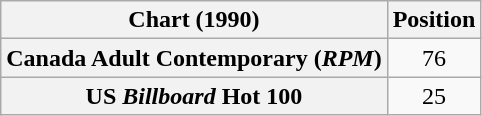<table class="wikitable plainrowheaders" style="text-align:center">
<tr>
<th scope="col">Chart (1990)</th>
<th scope="col">Position</th>
</tr>
<tr>
<th scope="row">Canada Adult Contemporary (<em>RPM</em>)</th>
<td>76</td>
</tr>
<tr>
<th scope="row">US <em>Billboard</em> Hot 100</th>
<td>25</td>
</tr>
</table>
